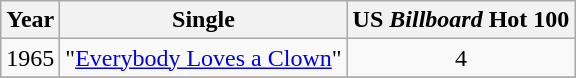<table class="wikitable">
<tr>
<th>Year</th>
<th>Single</th>
<th>US <em>Billboard</em> Hot 100</th>
</tr>
<tr>
<td align="center">1965</td>
<td align="center">"<a href='#'>Everybody Loves a Clown</a>"</td>
<td align="center">4</td>
</tr>
<tr>
</tr>
</table>
